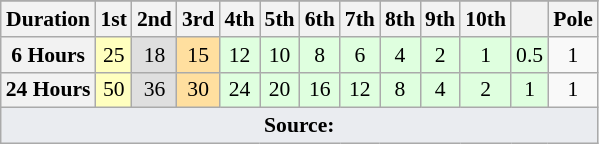<table class="wikitable" style="font-size:90%; text-align:center;">
<tr>
</tr>
<tr>
<th>Duration</th>
<th>1st</th>
<th>2nd</th>
<th>3rd</th>
<th>4th</th>
<th>5th</th>
<th>6th</th>
<th>7th</th>
<th>8th</th>
<th>9th</th>
<th>10th</th>
<th></th>
<th>Pole</th>
</tr>
<tr>
<th>6 Hours</th>
<td style="background:#ffffbf;">25</td>
<td style="background:#dfdfdf;">18</td>
<td style="background:#ffdf9f;">15</td>
<td style="background:#dfffdf;">12</td>
<td style="background:#dfffdf;">10</td>
<td style="background:#dfffdf;">8</td>
<td style="background:#dfffdf;">6</td>
<td style="background:#dfffdf;">4</td>
<td style="background:#dfffdf;">2</td>
<td style="background:#dfffdf;">1</td>
<td style="background:#dfffdf;">0.5</td>
<td>1</td>
</tr>
<tr>
<th>24 Hours</th>
<td style="background:#ffffbf;">50</td>
<td style="background:#dfdfdf;">36</td>
<td style="background:#ffdf9f;">30</td>
<td style="background:#dfffdf;">24</td>
<td style="background:#dfffdf;">20</td>
<td style="background:#dfffdf;">16</td>
<td style="background:#dfffdf;">12</td>
<td style="background:#dfffdf;">8</td>
<td style="background:#dfffdf;">4</td>
<td style="background:#dfffdf;">2</td>
<td style="background:#dfffdf;">1</td>
<td>1</td>
</tr>
<tr class="sortbottom">
<td colspan="13" style="background-color:#EAECF0;text-align:center"><strong>Source:</strong></td>
</tr>
</table>
